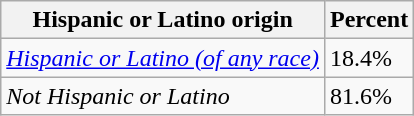<table class="wikitable">
<tr>
<th>Hispanic or Latino origin</th>
<th>Percent</th>
</tr>
<tr>
<td><em><a href='#'>Hispanic or Latino (of any race)</a></em></td>
<td>18.4%</td>
</tr>
<tr>
<td><em>Not Hispanic or Latino</em></td>
<td>81.6%</td>
</tr>
</table>
